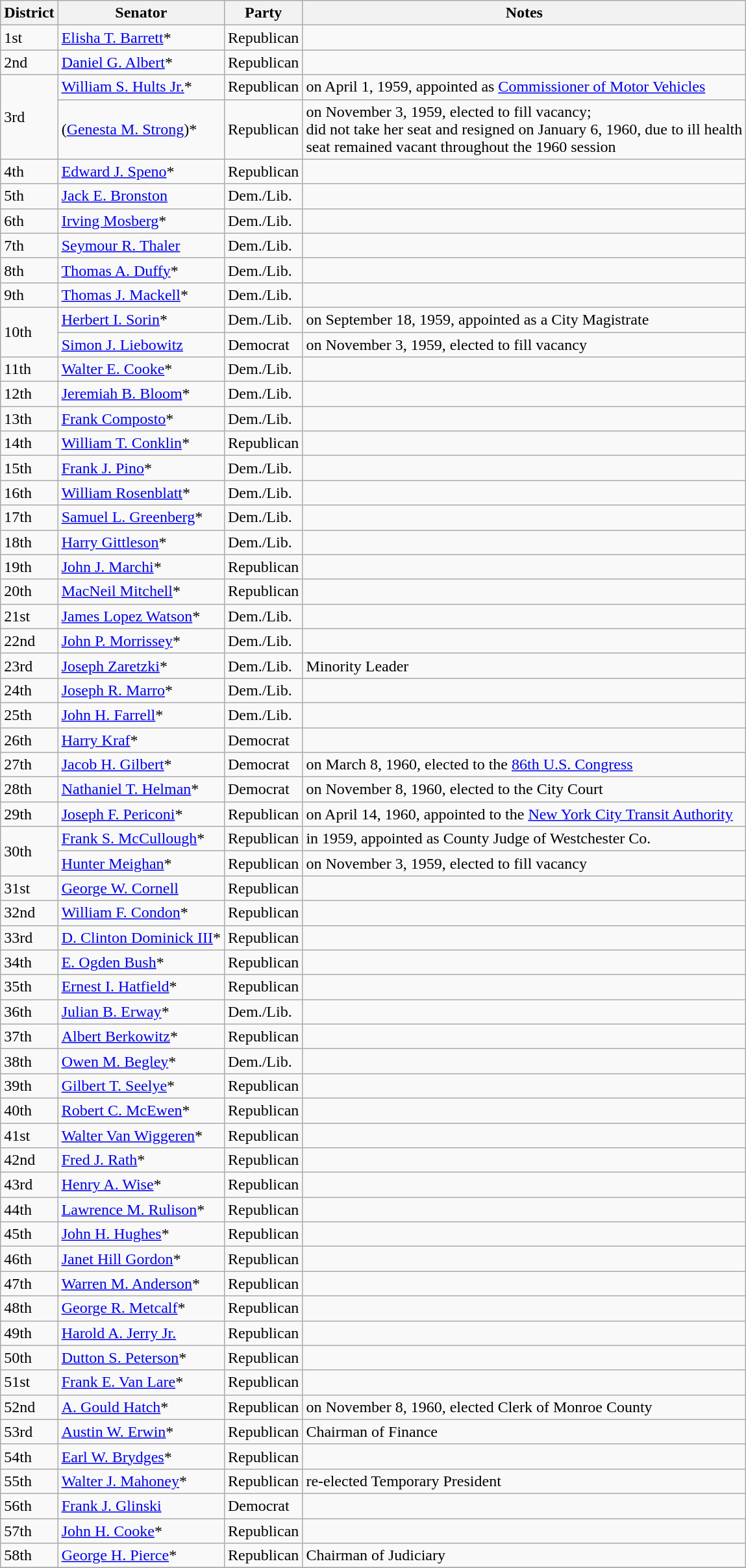<table class=wikitable>
<tr>
<th>District</th>
<th>Senator</th>
<th>Party</th>
<th>Notes</th>
</tr>
<tr>
<td>1st</td>
<td><a href='#'>Elisha T. Barrett</a>*</td>
<td>Republican</td>
<td></td>
</tr>
<tr>
<td>2nd</td>
<td><a href='#'>Daniel G. Albert</a>*</td>
<td>Republican</td>
<td></td>
</tr>
<tr>
<td rowspan="2">3rd</td>
<td><a href='#'>William S. Hults Jr.</a>*</td>
<td>Republican</td>
<td>on April 1, 1959, appointed as <a href='#'>Commissioner of Motor Vehicles</a></td>
</tr>
<tr>
<td>(<a href='#'>Genesta M. Strong</a>)*</td>
<td>Republican</td>
<td>on November 3, 1959, elected to fill vacancy; <br>did not take her seat and resigned on January 6, 1960, due to ill health <br>seat remained vacant throughout the 1960 session</td>
</tr>
<tr>
<td>4th</td>
<td><a href='#'>Edward J. Speno</a>*</td>
<td>Republican</td>
<td></td>
</tr>
<tr>
<td>5th</td>
<td><a href='#'>Jack E. Bronston</a></td>
<td>Dem./Lib.</td>
<td></td>
</tr>
<tr>
<td>6th</td>
<td><a href='#'>Irving Mosberg</a>*</td>
<td>Dem./Lib.</td>
<td></td>
</tr>
<tr>
<td>7th</td>
<td><a href='#'>Seymour R. Thaler</a></td>
<td>Dem./Lib.</td>
<td></td>
</tr>
<tr>
<td>8th</td>
<td><a href='#'>Thomas A. Duffy</a>*</td>
<td>Dem./Lib.</td>
<td></td>
</tr>
<tr>
<td>9th</td>
<td><a href='#'>Thomas J. Mackell</a>*</td>
<td>Dem./Lib.</td>
<td></td>
</tr>
<tr>
<td rowspan="2">10th</td>
<td><a href='#'>Herbert I. Sorin</a>*</td>
<td>Dem./Lib.</td>
<td>on September 18, 1959, appointed as a City Magistrate</td>
</tr>
<tr>
<td><a href='#'>Simon J. Liebowitz</a></td>
<td>Democrat</td>
<td>on November 3, 1959, elected to fill vacancy</td>
</tr>
<tr>
<td>11th</td>
<td><a href='#'>Walter E. Cooke</a>*</td>
<td>Dem./Lib.</td>
<td></td>
</tr>
<tr>
<td>12th</td>
<td><a href='#'>Jeremiah B. Bloom</a>*</td>
<td>Dem./Lib.</td>
<td></td>
</tr>
<tr>
<td>13th</td>
<td><a href='#'>Frank Composto</a>*</td>
<td>Dem./Lib.</td>
<td></td>
</tr>
<tr>
<td>14th</td>
<td><a href='#'>William T. Conklin</a>*</td>
<td>Republican</td>
<td></td>
</tr>
<tr>
<td>15th</td>
<td><a href='#'>Frank J. Pino</a>*</td>
<td>Dem./Lib.</td>
<td></td>
</tr>
<tr>
<td>16th</td>
<td><a href='#'>William Rosenblatt</a>*</td>
<td>Dem./Lib.</td>
<td></td>
</tr>
<tr>
<td>17th</td>
<td><a href='#'>Samuel L. Greenberg</a>*</td>
<td>Dem./Lib.</td>
<td></td>
</tr>
<tr>
<td>18th</td>
<td><a href='#'>Harry Gittleson</a>*</td>
<td>Dem./Lib.</td>
<td></td>
</tr>
<tr>
<td>19th</td>
<td><a href='#'>John J. Marchi</a>*</td>
<td>Republican</td>
<td></td>
</tr>
<tr>
<td>20th</td>
<td><a href='#'>MacNeil Mitchell</a>*</td>
<td>Republican</td>
<td></td>
</tr>
<tr>
<td>21st</td>
<td><a href='#'>James Lopez Watson</a>*</td>
<td>Dem./Lib.</td>
<td></td>
</tr>
<tr>
<td>22nd</td>
<td><a href='#'>John P. Morrissey</a>*</td>
<td>Dem./Lib.</td>
<td></td>
</tr>
<tr>
<td>23rd</td>
<td><a href='#'>Joseph Zaretzki</a>*</td>
<td>Dem./Lib.</td>
<td>Minority Leader</td>
</tr>
<tr>
<td>24th</td>
<td><a href='#'>Joseph R. Marro</a>*</td>
<td>Dem./Lib.</td>
<td></td>
</tr>
<tr>
<td>25th</td>
<td><a href='#'>John H. Farrell</a>*</td>
<td>Dem./Lib.</td>
<td></td>
</tr>
<tr>
<td>26th</td>
<td><a href='#'>Harry Kraf</a>*</td>
<td>Democrat</td>
<td></td>
</tr>
<tr>
<td>27th</td>
<td><a href='#'>Jacob H. Gilbert</a>*</td>
<td>Democrat</td>
<td>on March 8, 1960, elected to the <a href='#'>86th U.S. Congress</a></td>
</tr>
<tr>
<td>28th</td>
<td><a href='#'>Nathaniel T. Helman</a>*</td>
<td>Democrat</td>
<td>on November 8, 1960, elected to the City Court</td>
</tr>
<tr>
<td>29th</td>
<td><a href='#'>Joseph F. Periconi</a>*</td>
<td>Republican</td>
<td>on April 14, 1960, appointed to the <a href='#'>New York City Transit Authority</a></td>
</tr>
<tr>
<td rowspan="2">30th</td>
<td><a href='#'>Frank S. McCullough</a>*</td>
<td>Republican</td>
<td>in 1959, appointed as County Judge of Westchester Co.</td>
</tr>
<tr>
<td><a href='#'>Hunter Meighan</a>*</td>
<td>Republican</td>
<td>on November 3, 1959, elected to fill vacancy</td>
</tr>
<tr>
<td>31st</td>
<td><a href='#'>George W. Cornell</a></td>
<td>Republican</td>
<td></td>
</tr>
<tr>
<td>32nd</td>
<td><a href='#'>William F. Condon</a>*</td>
<td>Republican</td>
<td></td>
</tr>
<tr>
<td>33rd</td>
<td><a href='#'>D. Clinton Dominick III</a>*</td>
<td>Republican</td>
<td></td>
</tr>
<tr>
<td>34th</td>
<td><a href='#'>E. Ogden Bush</a>*</td>
<td>Republican</td>
<td></td>
</tr>
<tr>
<td>35th</td>
<td><a href='#'>Ernest I. Hatfield</a>*</td>
<td>Republican</td>
<td></td>
</tr>
<tr>
<td>36th</td>
<td><a href='#'>Julian B. Erway</a>*</td>
<td>Dem./Lib.</td>
<td></td>
</tr>
<tr>
<td>37th</td>
<td><a href='#'>Albert Berkowitz</a>*</td>
<td>Republican</td>
<td></td>
</tr>
<tr>
<td>38th</td>
<td><a href='#'>Owen M. Begley</a>*</td>
<td>Dem./Lib.</td>
<td></td>
</tr>
<tr>
<td>39th</td>
<td><a href='#'>Gilbert T. Seelye</a>*</td>
<td>Republican</td>
<td></td>
</tr>
<tr>
<td>40th</td>
<td><a href='#'>Robert C. McEwen</a>*</td>
<td>Republican</td>
<td></td>
</tr>
<tr>
<td>41st</td>
<td><a href='#'>Walter Van Wiggeren</a>*</td>
<td>Republican</td>
<td></td>
</tr>
<tr>
<td>42nd</td>
<td><a href='#'>Fred J. Rath</a>*</td>
<td>Republican</td>
<td></td>
</tr>
<tr>
<td>43rd</td>
<td><a href='#'>Henry A. Wise</a>*</td>
<td>Republican</td>
<td></td>
</tr>
<tr>
<td>44th</td>
<td><a href='#'>Lawrence M. Rulison</a>*</td>
<td>Republican</td>
<td></td>
</tr>
<tr>
<td>45th</td>
<td><a href='#'>John H. Hughes</a>*</td>
<td>Republican</td>
<td></td>
</tr>
<tr>
<td>46th</td>
<td><a href='#'>Janet Hill Gordon</a>*</td>
<td>Republican</td>
<td></td>
</tr>
<tr>
<td>47th</td>
<td><a href='#'>Warren M. Anderson</a>*</td>
<td>Republican</td>
<td></td>
</tr>
<tr>
<td>48th</td>
<td><a href='#'>George R. Metcalf</a>*</td>
<td>Republican</td>
<td></td>
</tr>
<tr>
<td>49th</td>
<td><a href='#'>Harold A. Jerry Jr.</a></td>
<td>Republican</td>
<td></td>
</tr>
<tr>
<td>50th</td>
<td><a href='#'>Dutton S. Peterson</a>*</td>
<td>Republican</td>
<td></td>
</tr>
<tr>
<td>51st</td>
<td><a href='#'>Frank E. Van Lare</a>*</td>
<td>Republican</td>
<td></td>
</tr>
<tr>
<td>52nd</td>
<td><a href='#'>A. Gould Hatch</a>*</td>
<td>Republican</td>
<td>on November 8, 1960, elected Clerk of Monroe County</td>
</tr>
<tr>
<td>53rd</td>
<td><a href='#'>Austin W. Erwin</a>*</td>
<td>Republican</td>
<td>Chairman of Finance</td>
</tr>
<tr>
<td>54th</td>
<td><a href='#'>Earl W. Brydges</a>*</td>
<td>Republican</td>
<td></td>
</tr>
<tr>
<td>55th</td>
<td><a href='#'>Walter J. Mahoney</a>*</td>
<td>Republican</td>
<td>re-elected Temporary President</td>
</tr>
<tr>
<td>56th</td>
<td><a href='#'>Frank J. Glinski</a></td>
<td>Democrat</td>
<td></td>
</tr>
<tr>
<td>57th</td>
<td><a href='#'>John H. Cooke</a>*</td>
<td>Republican</td>
<td></td>
</tr>
<tr>
<td>58th</td>
<td><a href='#'>George H. Pierce</a>*</td>
<td>Republican</td>
<td>Chairman of Judiciary</td>
</tr>
<tr>
</tr>
</table>
